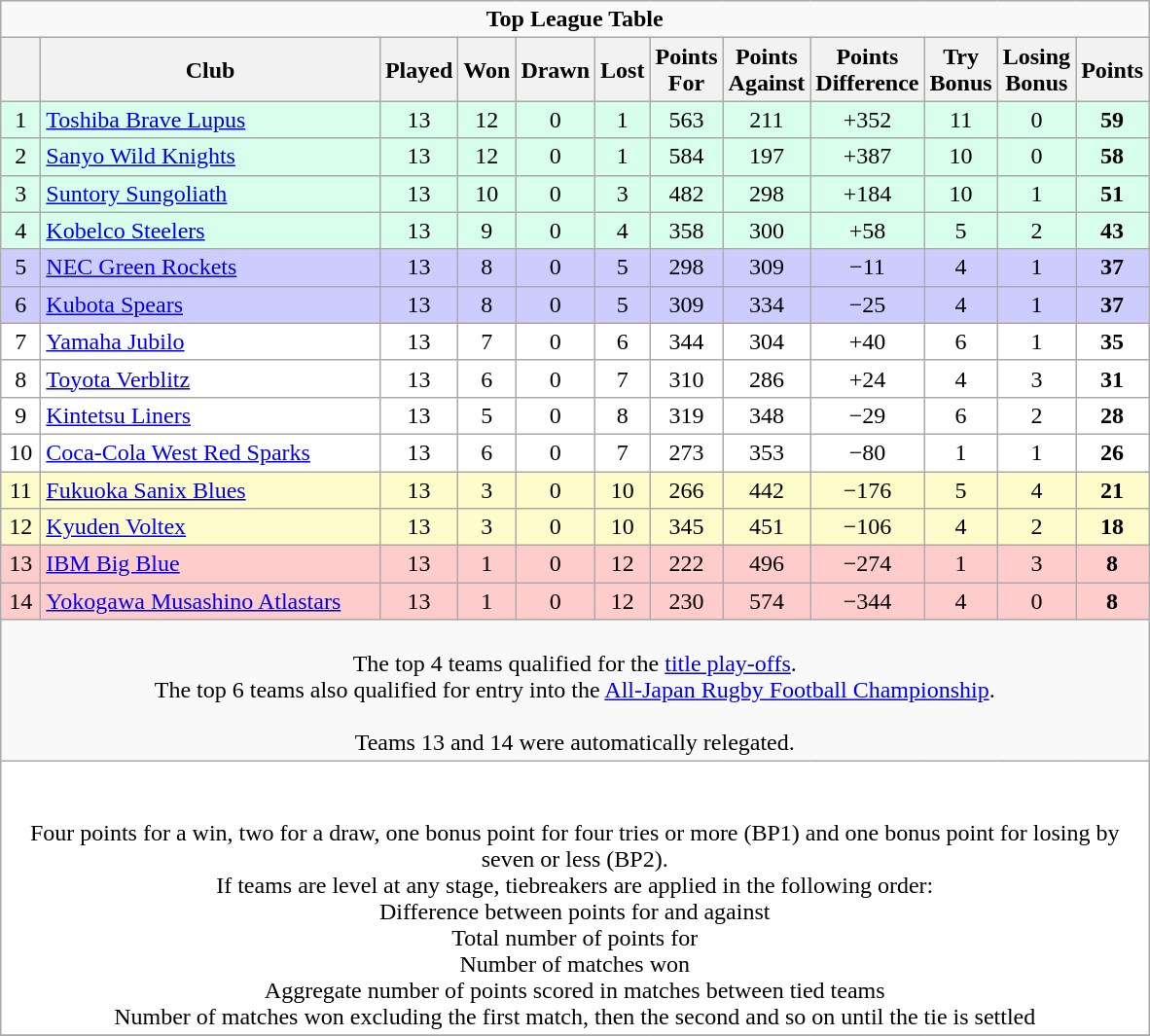<table class="wikitable" style="text-align: center;">
<tr>
<td colspan="15" cellpadding="0" cellspacing="0"><strong>Top League Table</strong></td>
</tr>
<tr>
<th bgcolor="#efefef" width="20"></th>
<th bgcolor="#efefef" width="225">Club</th>
<th bgcolor="#efefef" width="20">Played</th>
<th bgcolor="#efefef" width="20">Won</th>
<th bgcolor="#efefef" width="20">Drawn</th>
<th bgcolor="#efefef" width="20">Lost</th>
<th bgcolor="#efefef" width="20">Points For</th>
<th bgcolor="#efefef" width="20">Points Against</th>
<th bgcolor="#efefef" width="20">Points Difference</th>
<th bgcolor="#efefef" width="20">Try Bonus</th>
<th bgcolor="#efefef" width="20">Losing Bonus</th>
<th bgcolor="#efefef" width="20">Points</th>
</tr>
<tr bgcolor=#d8ffeb align=center>
<td>1</td>
<td style="text-align:left;"> <a href='#'>Toshiba Brave Lupus</a></td>
<td>13</td>
<td>12</td>
<td>0</td>
<td>1</td>
<td>563</td>
<td>211</td>
<td>+352</td>
<td>11</td>
<td>0</td>
<td><strong>59</strong></td>
</tr>
<tr bgcolor=#d8ffeb>
<td>2</td>
<td style="text-align:left;"> <a href='#'>Sanyo Wild Knights</a></td>
<td>13</td>
<td>12</td>
<td>0</td>
<td>1</td>
<td>584</td>
<td>197</td>
<td>+387</td>
<td>10</td>
<td>0</td>
<td><strong>58</strong></td>
</tr>
<tr bgcolor=#d8ffeb>
<td>3</td>
<td style="text-align:left;"> <a href='#'>Suntory Sungoliath</a></td>
<td>13</td>
<td>10</td>
<td>0</td>
<td>3</td>
<td>482</td>
<td>298</td>
<td>+184</td>
<td>10</td>
<td>1</td>
<td><strong>51</strong></td>
</tr>
<tr bgcolor=#d8ffeb>
<td>4</td>
<td style="text-align:left;"> <a href='#'>Kobelco Steelers</a></td>
<td>13</td>
<td>9</td>
<td>0</td>
<td>4</td>
<td>358</td>
<td>300</td>
<td>+58</td>
<td>5</td>
<td>2</td>
<td><strong>43</strong></td>
</tr>
<tr bgcolor=#ccccff>
<td>5</td>
<td style="text-align:left;"> <a href='#'>NEC Green Rockets</a></td>
<td>13</td>
<td>8</td>
<td>0</td>
<td>5</td>
<td>298</td>
<td>309</td>
<td>−11</td>
<td>4</td>
<td>1</td>
<td><strong>37</strong></td>
</tr>
<tr bgcolor=#ccccff>
<td>6</td>
<td style="text-align:left;"> <a href='#'>Kubota Spears</a></td>
<td>13</td>
<td>8</td>
<td>0</td>
<td>5</td>
<td>309</td>
<td>334</td>
<td>−25</td>
<td>4</td>
<td>1</td>
<td><strong>37</strong></td>
</tr>
<tr bgcolor=#ffffff>
<td>7</td>
<td style="text-align:left;"> <a href='#'>Yamaha Jubilo</a></td>
<td>13</td>
<td>7</td>
<td>0</td>
<td>6</td>
<td>344</td>
<td>304</td>
<td>+40</td>
<td>6</td>
<td>1</td>
<td><strong>35</strong></td>
</tr>
<tr bgcolor=#ffffff>
<td>8</td>
<td style="text-align:left;"> <a href='#'>Toyota Verblitz</a></td>
<td>13</td>
<td>6</td>
<td>0</td>
<td>7</td>
<td>310</td>
<td>286</td>
<td>+24</td>
<td>4</td>
<td>3</td>
<td><strong>31</strong></td>
</tr>
<tr bgcolor=#ffffff>
<td>9</td>
<td style="text-align:left;"> <a href='#'>Kintetsu Liners</a></td>
<td>13</td>
<td>5</td>
<td>0</td>
<td>8</td>
<td>319</td>
<td>348</td>
<td>−29</td>
<td>6</td>
<td>2</td>
<td><strong>28</strong></td>
</tr>
<tr bgcolor=#ffffff>
<td>10</td>
<td style="text-align:left;"> <a href='#'>Coca-Cola West Red Sparks</a></td>
<td>13</td>
<td>6</td>
<td>0</td>
<td>7</td>
<td>273</td>
<td>353</td>
<td>−80</td>
<td>1</td>
<td>1</td>
<td><strong>26</strong></td>
</tr>
<tr bgcolor=#fffccc>
<td>11</td>
<td style="text-align:left;"> <a href='#'>Fukuoka Sanix Blues</a></td>
<td>13</td>
<td>3</td>
<td>0</td>
<td>10</td>
<td>266</td>
<td>442</td>
<td>−176</td>
<td>5</td>
<td>4</td>
<td><strong>21</strong></td>
</tr>
<tr bgcolor=#fffccc>
<td>12</td>
<td style="text-align:left;"> <a href='#'>Kyuden Voltex</a></td>
<td>13</td>
<td>3</td>
<td>0</td>
<td>10</td>
<td>345</td>
<td>451</td>
<td>−106</td>
<td>4</td>
<td>2</td>
<td><strong>18</strong></td>
</tr>
<tr bgcolor=#ffcccc>
<td>13</td>
<td style="text-align:left;"> <a href='#'>IBM Big Blue</a></td>
<td>13</td>
<td>1</td>
<td>0</td>
<td>12</td>
<td>222</td>
<td>496</td>
<td>−274</td>
<td>1</td>
<td>3</td>
<td><strong>8</strong></td>
</tr>
<tr bgcolor=#ffcccc>
<td>14</td>
<td style="text-align:left;"> <a href='#'>Yokogawa Musashino Atlastars</a></td>
<td>13</td>
<td>1</td>
<td>0</td>
<td>12</td>
<td>230</td>
<td>574</td>
<td>−344</td>
<td>4</td>
<td>0</td>
<td><strong>8</strong></td>
</tr>
<tr align=center>
<td colspan="15" style="border:0px"><br> The top 4 teams qualified for the <a href='#'>title play-offs</a>.<br>
The top 6 teams also qualified for entry into the <a href='#'>All-Japan Rugby Football Championship</a>.<br>
<br>
 Teams 13 and 14 were automatically relegated.</td>
</tr>
<tr bgcolor=#ffffff align=center>
<td colspan="15"><br><br>Four points for a win, two for a draw, one bonus point for four tries or more (BP1) and one bonus point for losing by seven or less (BP2).<br>
If teams are level at any stage, tiebreakers are applied in the following order:<br>
 Difference between points for and against<br>
 Total number of points for<br>
 Number of matches won<br>
 Aggregate number of points scored in matches between tied teams<br>
 Number of matches won excluding the first match, then the second and so on until the tie is settled<br></td>
</tr>
<tr |align=left|>
</tr>
</table>
